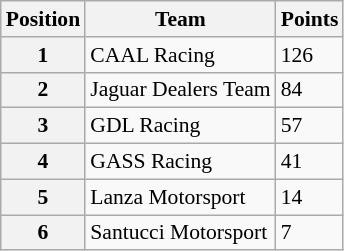<table class="wikitable" style="font-size: 90%">
<tr>
<th>Position</th>
<th>Team</th>
<th>Points</th>
</tr>
<tr>
<th>1</th>
<td>CAAL Racing</td>
<td>126</td>
</tr>
<tr>
<th>2</th>
<td>Jaguar Dealers Team</td>
<td>84</td>
</tr>
<tr>
<th>3</th>
<td>GDL Racing</td>
<td>57</td>
</tr>
<tr>
<th>4</th>
<td>GASS Racing</td>
<td>41</td>
</tr>
<tr>
<th>5</th>
<td>Lanza Motorsport</td>
<td>14</td>
</tr>
<tr>
<th>6</th>
<td>Santucci Motorsport</td>
<td>7</td>
</tr>
</table>
